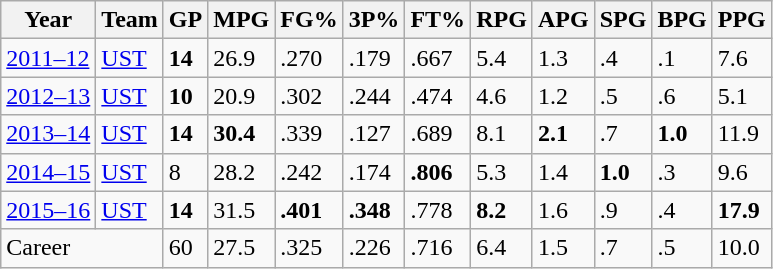<table class="wikitable sortable">
<tr>
<th>Year</th>
<th>Team</th>
<th>GP</th>
<th>MPG</th>
<th>FG%</th>
<th>3P%</th>
<th>FT%</th>
<th>RPG</th>
<th>APG</th>
<th>SPG</th>
<th>BPG</th>
<th>PPG</th>
</tr>
<tr>
<td><a href='#'>2011–12</a></td>
<td><a href='#'>UST</a></td>
<td><strong>14</strong></td>
<td>26.9</td>
<td>.270</td>
<td>.179</td>
<td>.667</td>
<td>5.4</td>
<td>1.3</td>
<td>.4</td>
<td>.1</td>
<td>7.6</td>
</tr>
<tr>
<td><a href='#'>2012–13</a></td>
<td><a href='#'>UST</a></td>
<td><strong>10</strong></td>
<td>20.9</td>
<td>.302</td>
<td>.244</td>
<td>.474</td>
<td>4.6</td>
<td>1.2</td>
<td>.5</td>
<td>.6</td>
<td>5.1</td>
</tr>
<tr>
<td><a href='#'>2013–14</a></td>
<td><a href='#'>UST</a></td>
<td><strong>14</strong></td>
<td><strong>30.4</strong></td>
<td>.339</td>
<td>.127</td>
<td>.689</td>
<td>8.1</td>
<td><strong>2.1</strong></td>
<td>.7</td>
<td><strong>1.0</strong></td>
<td>11.9</td>
</tr>
<tr>
<td><a href='#'>2014–15</a></td>
<td><a href='#'>UST</a></td>
<td>8</td>
<td>28.2</td>
<td>.242</td>
<td>.174</td>
<td><strong>.806</strong></td>
<td>5.3</td>
<td>1.4</td>
<td><strong>1.0</strong></td>
<td>.3</td>
<td>9.6</td>
</tr>
<tr>
<td><a href='#'>2015–16</a></td>
<td><a href='#'>UST</a></td>
<td><strong>14</strong></td>
<td>31.5</td>
<td><strong>.401</strong></td>
<td><strong>.348</strong></td>
<td>.778</td>
<td><strong>8.2</strong></td>
<td>1.6</td>
<td>.9</td>
<td>.4</td>
<td><strong>17.9</strong></td>
</tr>
<tr>
<td colspan="2">Career</td>
<td>60</td>
<td>27.5</td>
<td>.325</td>
<td>.226</td>
<td>.716</td>
<td>6.4</td>
<td>1.5</td>
<td>.7</td>
<td>.5</td>
<td>10.0</td>
</tr>
</table>
